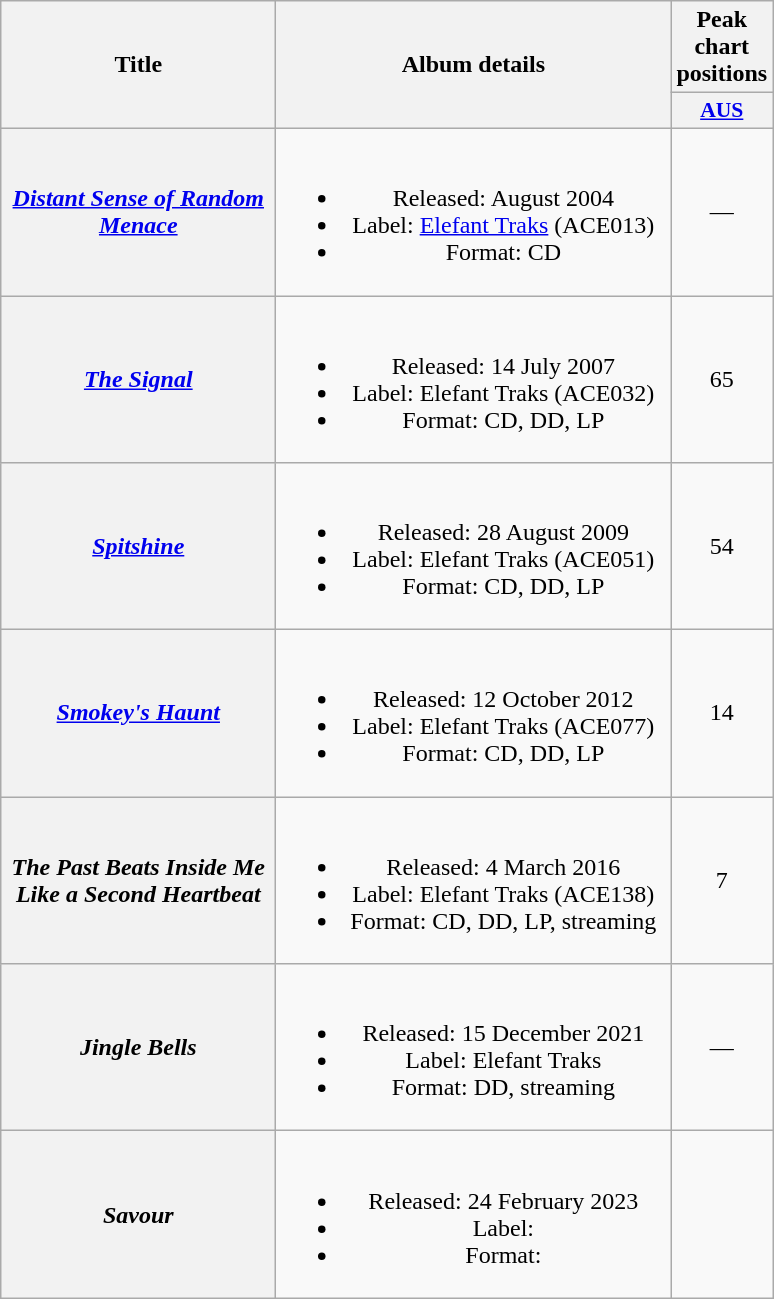<table class="wikitable plainrowheaders" style="text-align:center">
<tr>
<th scope="col" rowspan="2" style="width:11em;">Title</th>
<th scope="col" rowspan="2" style="width:16em;">Album details</th>
<th scope="col" colspan="1">Peak chart positions</th>
</tr>
<tr>
<th scope="col" style="width:3em;font-size:90%;"><a href='#'>AUS</a><br></th>
</tr>
<tr>
<th scope="row"><em><a href='#'>Distant Sense of Random Menace</a></em></th>
<td><br><ul><li>Released: August 2004</li><li>Label: <a href='#'>Elefant Traks</a> (ACE013)</li><li>Format: CD</li></ul></td>
<td>—</td>
</tr>
<tr>
<th scope="row"><em><a href='#'>The Signal</a></em></th>
<td><br><ul><li>Released: 14 July 2007</li><li>Label: Elefant Traks (ACE032)</li><li>Format: CD, DD, LP</li></ul></td>
<td>65</td>
</tr>
<tr>
<th scope="row"><em><a href='#'>Spitshine</a></em></th>
<td><br><ul><li>Released: 28 August 2009</li><li>Label: Elefant Traks (ACE051)</li><li>Format: CD, DD, LP</li></ul></td>
<td>54</td>
</tr>
<tr>
<th scope="row"><em><a href='#'>Smokey's Haunt</a></em></th>
<td><br><ul><li>Released: 12 October 2012</li><li>Label: Elefant Traks (ACE077)</li><li>Format: CD, DD, LP</li></ul></td>
<td>14</td>
</tr>
<tr>
<th scope="row"><em>The Past Beats Inside Me Like a Second Heartbeat</em></th>
<td><br><ul><li>Released: 4 March 2016</li><li>Label: Elefant Traks (ACE138)</li><li>Format: CD, DD, LP, streaming</li></ul></td>
<td>7</td>
</tr>
<tr>
<th scope="row"><em>Jingle Bells</em></th>
<td><br><ul><li>Released: 15 December 2021</li><li>Label: Elefant Traks</li><li>Format: DD, streaming</li></ul></td>
<td>—</td>
</tr>
<tr>
<th scope="row"><em>Savour</em></th>
<td><br><ul><li>Released: 24 February 2023</li><li>Label:</li><li>Format:</li></ul></td>
<td></td>
</tr>
</table>
